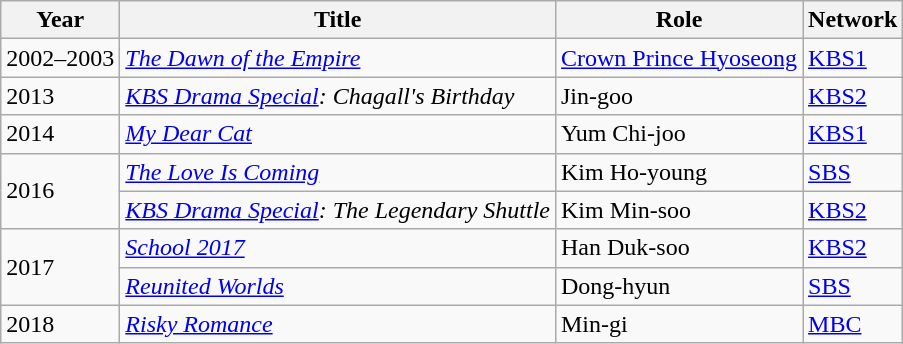<table class="wikitable">
<tr>
<th>Year</th>
<th>Title</th>
<th>Role</th>
<th>Network</th>
</tr>
<tr>
<td>2002–2003</td>
<td><em><a href='#'>The Dawn of the Empire</a></em></td>
<td><a href='#'>Crown Prince Hyoseong</a></td>
<td><a href='#'>KBS1</a></td>
</tr>
<tr>
<td>2013</td>
<td><em><a href='#'>KBS Drama Special</a>: Chagall's Birthday</em></td>
<td>Jin-goo</td>
<td><a href='#'>KBS2</a></td>
</tr>
<tr>
<td>2014</td>
<td><em><a href='#'>My Dear Cat</a></em></td>
<td>Yum Chi-joo</td>
<td><a href='#'>KBS1</a></td>
</tr>
<tr>
<td rowspan="2">2016</td>
<td><em><a href='#'>The Love Is Coming</a></em></td>
<td>Kim Ho-young</td>
<td><a href='#'>SBS</a></td>
</tr>
<tr>
<td><em><a href='#'>KBS Drama Special</a>: The Legendary Shuttle</em></td>
<td>Kim Min-soo</td>
<td><a href='#'>KBS2</a></td>
</tr>
<tr>
<td rowspan="2">2017</td>
<td><em><a href='#'>School 2017</a></em></td>
<td>Han Duk-soo</td>
<td><a href='#'>KBS2</a></td>
</tr>
<tr>
<td><em><a href='#'>Reunited Worlds</a></em></td>
<td>Dong-hyun</td>
<td><a href='#'>SBS</a></td>
</tr>
<tr>
<td>2018</td>
<td><em><a href='#'>Risky Romance</a></em></td>
<td>Min-gi</td>
<td><a href='#'>MBC</a></td>
</tr>
</table>
